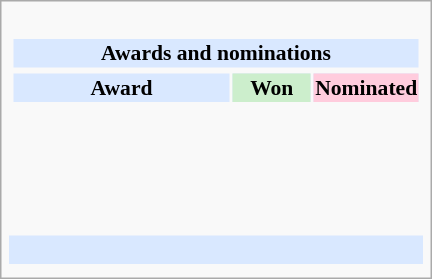<table class="infobox" style="width: 20em; text-align: left; font-size: 90%; vertical-align: middle;">
<tr>
<td colspan=3><br><table class="collapsible collapsed" width=100%>
<tr>
<th colspan=3 style="background-color: #D9E8FF; text-align: center;">Awards and nominations</th>
</tr>
<tr>
</tr>
<tr style="background:#d9e8ff; text-align:center;">
<td style="text-align:center;"><strong>Award</strong></td>
<td style="text-align:center; background:#cec; text-size:0.9em; width:50px;"><strong>Won</strong></td>
<td style="text-align:center; background:#fcd; text-size:0.9em; width:50px;"><strong>Nominated</strong></td>
</tr>
<tr>
<td style="text-align:center;"><br></td>
<td></td>
<td></td>
</tr>
<tr>
<td style="text-align:center;"><br></td>
<td></td>
<td></td>
</tr>
<tr>
<td style="text-align:center;"><br></td>
<td></td>
<td></td>
</tr>
<tr>
<td style="text-align:center;"><br></td>
<td></td>
<td></td>
</tr>
</table>
</td>
</tr>
<tr style="background:#d9e8ff;">
<td style="text-align:center;" colspan="3"><br></td>
</tr>
<tr>
<td></td>
<td></td>
<td></td>
</tr>
</table>
